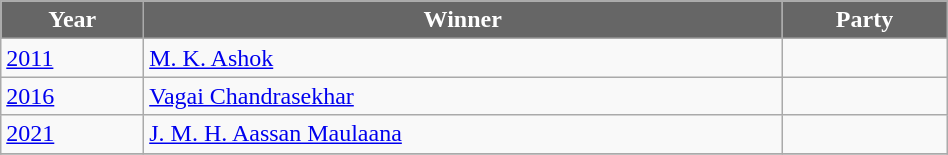<table class="wikitable" width="50%">
<tr>
<th style="background-color:#666666; color:white">Year</th>
<th style="background-color:#666666; color:white">Winner</th>
<th style="background-color:#666666; color:white" colspan="2">Party</th>
</tr>
<tr>
<td><a href='#'>2011</a></td>
<td><a href='#'>M. K. Ashok</a></td>
<td></td>
</tr>
<tr>
<td><a href='#'>2016</a></td>
<td><a href='#'>Vagai Chandrasekhar</a></td>
<td></td>
</tr>
<tr>
<td><a href='#'>2021</a></td>
<td><a href='#'>J. M. H. Aassan Maulaana</a></td>
<td></td>
</tr>
<tr>
</tr>
</table>
